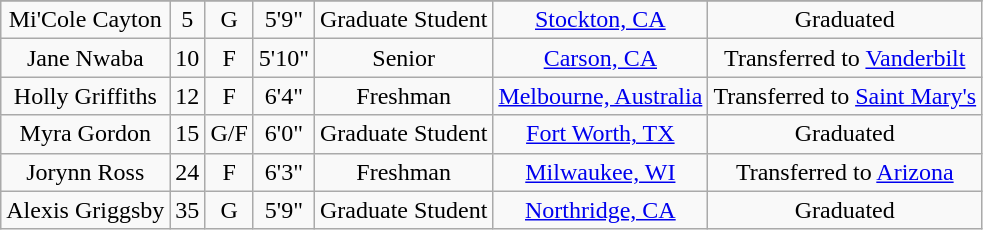<table class="wikitable sortable" style="text-align: center">
<tr align=center>
</tr>
<tr>
<td>Mi'Cole Cayton</td>
<td>5</td>
<td>G</td>
<td>5'9"</td>
<td>Graduate Student</td>
<td><a href='#'>Stockton, CA</a></td>
<td>Graduated</td>
</tr>
<tr>
<td>Jane Nwaba</td>
<td>10</td>
<td>F</td>
<td>5'10"</td>
<td>Senior</td>
<td><a href='#'>Carson, CA</a></td>
<td>Transferred to <a href='#'>Vanderbilt</a></td>
</tr>
<tr>
<td>Holly Griffiths</td>
<td>12</td>
<td>F</td>
<td>6'4"</td>
<td>Freshman</td>
<td><a href='#'>Melbourne, Australia</a></td>
<td>Transferred to <a href='#'>Saint Mary's</a></td>
</tr>
<tr>
<td>Myra Gordon</td>
<td>15</td>
<td>G/F</td>
<td>6'0"</td>
<td>Graduate Student</td>
<td><a href='#'>Fort Worth, TX</a></td>
<td>Graduated</td>
</tr>
<tr>
<td>Jorynn Ross</td>
<td>24</td>
<td>F</td>
<td>6'3"</td>
<td>Freshman</td>
<td><a href='#'>Milwaukee, WI</a></td>
<td>Transferred to <a href='#'>Arizona</a></td>
</tr>
<tr>
<td>Alexis Griggsby</td>
<td>35</td>
<td>G</td>
<td>5'9"</td>
<td>Graduate Student</td>
<td><a href='#'>Northridge, CA</a></td>
<td>Graduated</td>
</tr>
</table>
